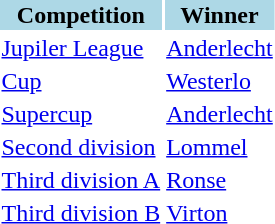<table>
<tr style="background:lightblue;">
<th>Competition</th>
<th>Winner</th>
</tr>
<tr>
<td><a href='#'>Jupiler League</a></td>
<td><a href='#'>Anderlecht</a></td>
</tr>
<tr>
<td><a href='#'>Cup</a></td>
<td><a href='#'>Westerlo</a></td>
</tr>
<tr>
<td><a href='#'>Supercup</a></td>
<td><a href='#'>Anderlecht</a></td>
</tr>
<tr>
<td><a href='#'>Second division</a></td>
<td><a href='#'>Lommel</a></td>
</tr>
<tr>
<td><a href='#'>Third division A</a></td>
<td><a href='#'>Ronse</a></td>
</tr>
<tr>
<td><a href='#'>Third division B</a></td>
<td><a href='#'>Virton</a></td>
</tr>
</table>
